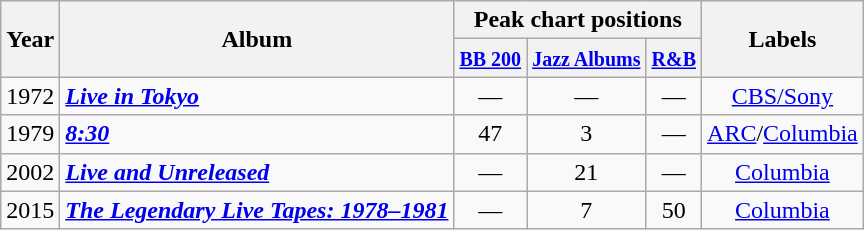<table class="wikitable">
<tr>
<th rowspan="2">Year</th>
<th rowspan="2">Album</th>
<th colspan="3">Peak chart positions</th>
<th rowspan="2">Labels</th>
</tr>
<tr>
<th><small><a href='#'>BB 200</a></small></th>
<th><small><a href='#'>Jazz Albums</a></small></th>
<th><small><a href='#'>R&B</a></small></th>
</tr>
<tr>
<td>1972</td>
<td><strong><em><a href='#'>Live in Tokyo</a></em></strong></td>
<td align="center">—</td>
<td align="center">—</td>
<td align="center">—</td>
<td align="center"><a href='#'>CBS/Sony</a></td>
</tr>
<tr>
<td>1979</td>
<td><strong><em><a href='#'>8:30</a></em></strong></td>
<td align="center">47</td>
<td align="center">3</td>
<td align="center">—</td>
<td align="center"><a href='#'>ARC</a>/<a href='#'>Columbia</a></td>
</tr>
<tr>
<td>2002</td>
<td><strong><em><a href='#'>Live and Unreleased</a></em></strong></td>
<td align="center">—</td>
<td align="center">21</td>
<td align="center">—</td>
<td align="center"><a href='#'>Columbia</a></td>
</tr>
<tr>
<td>2015</td>
<td><strong><em><a href='#'>The Legendary Live Tapes: 1978–1981</a></em></strong></td>
<td align="center">—</td>
<td align="center">7</td>
<td align="center">50</td>
<td align="center"><a href='#'>Columbia</a></td>
</tr>
</table>
